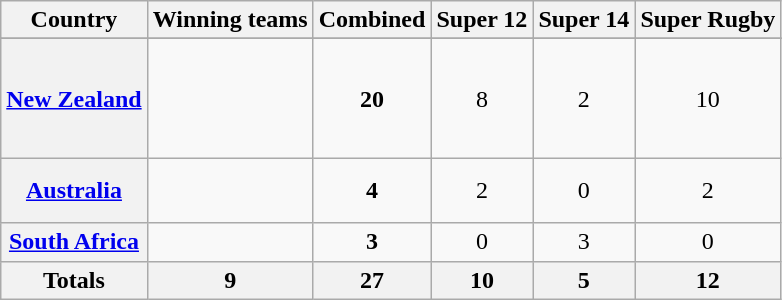<table class="wikitable" style="text-align:center">
<tr>
<th>Country</th>
<th>Winning teams</th>
<th>Combined</th>
<th>Super 12</th>
<th>Super 14</th>
<th>Super Rugby</th>
</tr>
<tr>
</tr>
<tr>
<th align=left><strong></strong> <a href='#'>New Zealand</a></th>
<td align=left><br><br><br><br></td>
<td><strong>20</strong></td>
<td>8</td>
<td>2</td>
<td>10</td>
</tr>
<tr>
<th align=left> <a href='#'>Australia</a></th>
<td align=left><br><br></td>
<td><strong>4</strong></td>
<td>2</td>
<td>0</td>
<td>2</td>
</tr>
<tr>
<th align=left> <a href='#'>South Africa</a></th>
<td align=left></td>
<td><strong>3</strong></td>
<td>0</td>
<td>3</td>
<td>0</td>
</tr>
<tr>
<th>Totals</th>
<th>9</th>
<th>27</th>
<th>10</th>
<th>5</th>
<th>12</th>
</tr>
</table>
